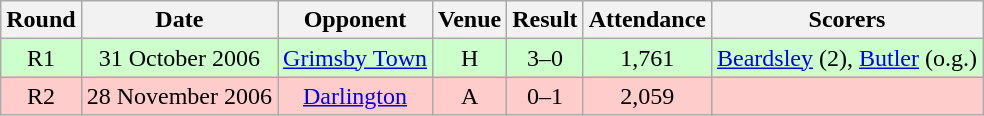<table class= "wikitable " style="font-size:100%; text-align:center">
<tr>
<th>Round</th>
<th>Date</th>
<th>Opponent</th>
<th>Venue</th>
<th>Result</th>
<th>Attendance</th>
<th>Scorers</th>
</tr>
<tr style="background: #CCFFCC;">
<td>R1</td>
<td>31 October 2006</td>
<td><a href='#'>Grimsby Town</a></td>
<td>H</td>
<td>3–0</td>
<td>1,761</td>
<td><a href='#'>Beardsley</a> (2), <a href='#'>Butler</a> (o.g.)</td>
</tr>
<tr style="background: #FFCCCC;">
<td>R2</td>
<td>28 November 2006</td>
<td><a href='#'>Darlington</a></td>
<td>A</td>
<td>0–1</td>
<td>2,059</td>
<td></td>
</tr>
</table>
